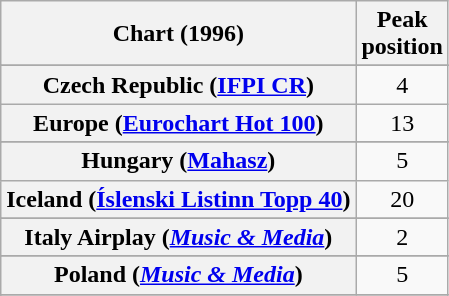<table class="wikitable sortable plainrowheaders" style="text-align:center">
<tr>
<th scope="col">Chart (1996)</th>
<th scope="col">Peak<br>position</th>
</tr>
<tr>
</tr>
<tr>
</tr>
<tr>
</tr>
<tr>
</tr>
<tr>
</tr>
<tr>
<th scope="row">Czech Republic (<a href='#'>IFPI CR</a>)</th>
<td>4</td>
</tr>
<tr>
<th scope="row">Europe (<a href='#'>Eurochart Hot 100</a>)</th>
<td>13</td>
</tr>
<tr>
</tr>
<tr>
</tr>
<tr>
<th scope="row">Hungary (<a href='#'>Mahasz</a>)</th>
<td>5</td>
</tr>
<tr>
<th scope="row">Iceland (<a href='#'>Íslenski Listinn Topp 40</a>)</th>
<td>20</td>
</tr>
<tr>
</tr>
<tr>
<th scope="row">Italy Airplay (<em><a href='#'>Music & Media</a></em>)</th>
<td>2</td>
</tr>
<tr>
</tr>
<tr>
</tr>
<tr>
</tr>
<tr>
<th scope="row">Poland (<em><a href='#'>Music & Media</a></em>)</th>
<td>5</td>
</tr>
<tr>
</tr>
<tr>
</tr>
<tr>
</tr>
<tr>
</tr>
<tr>
</tr>
<tr>
</tr>
<tr>
</tr>
<tr>
</tr>
</table>
